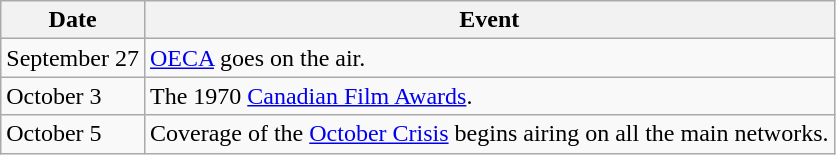<table class="wikitable">
<tr>
<th>Date</th>
<th>Event</th>
</tr>
<tr>
<td>September 27</td>
<td><a href='#'>OECA</a> goes on the air.</td>
</tr>
<tr>
<td>October 3</td>
<td>The 1970 <a href='#'>Canadian Film Awards</a>.</td>
</tr>
<tr>
<td>October 5</td>
<td>Coverage of the <a href='#'>October Crisis</a> begins airing on all the main networks.</td>
</tr>
</table>
